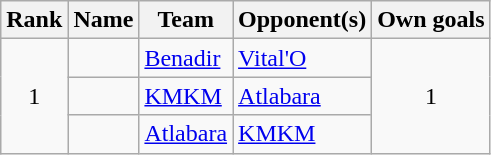<table class="wikitable sortable" style="text-align:left;">
<tr>
<th>Rank</th>
<th>Name</th>
<th>Team</th>
<th>Opponent(s)</th>
<th>Own goals</th>
</tr>
<tr>
<td rowspan="3" align="center">1</td>
<td> </td>
<td> <a href='#'>Benadir</a></td>
<td> <a href='#'>Vital'O</a></td>
<td rowspan="3" align="center">1</td>
</tr>
<tr>
<td> </td>
<td> <a href='#'>KMKM</a></td>
<td> <a href='#'>Atlabara</a></td>
</tr>
<tr>
<td> </td>
<td> <a href='#'>Atlabara</a></td>
<td> <a href='#'>KMKM</a></td>
</tr>
</table>
